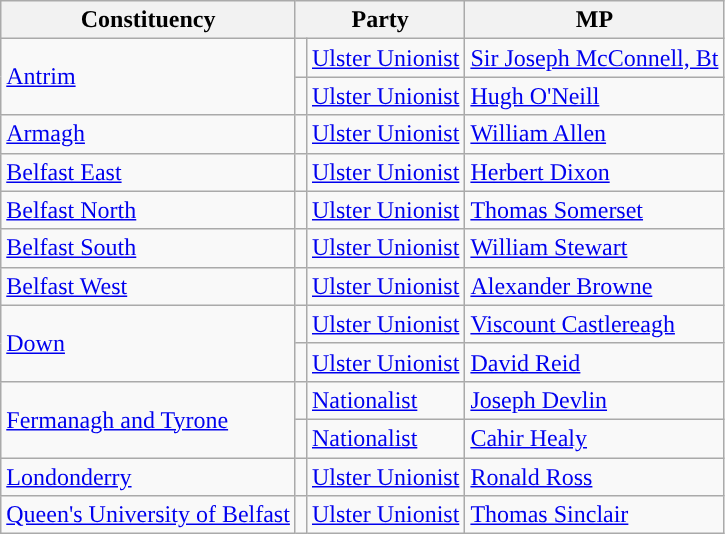<table class=wikitable>
<tr>
<th>Constituency</th>
<th colspan=2>Party</th>
<th>MP</th>
</tr>
<tr>
<td rowspan=2><a href='#'>Antrim</a></td>
<td style="background-color: "></td>
<td><a href='#'>Ulster Unionist</a></td>
<td><a href='#'>Sir Joseph McConnell, Bt</a></td>
</tr>
<tr>
<td style="background-color: "></td>
<td><a href='#'>Ulster Unionist</a></td>
<td><a href='#'>Hugh O'Neill</a></td>
</tr>
<tr>
<td><a href='#'>Armagh</a></td>
<td style="background-color: "></td>
<td><a href='#'>Ulster Unionist</a></td>
<td><a href='#'>William Allen</a></td>
</tr>
<tr>
<td><a href='#'>Belfast East</a></td>
<td style="background-color: "></td>
<td><a href='#'>Ulster Unionist</a></td>
<td><a href='#'>Herbert Dixon</a></td>
</tr>
<tr>
<td><a href='#'>Belfast North</a></td>
<td style="background-color: "></td>
<td><a href='#'>Ulster Unionist</a></td>
<td><a href='#'>Thomas Somerset</a></td>
</tr>
<tr>
<td><a href='#'>Belfast South</a></td>
<td style="background-color: "></td>
<td><a href='#'>Ulster Unionist</a></td>
<td><a href='#'>William Stewart</a></td>
</tr>
<tr>
<td><a href='#'>Belfast West</a></td>
<td style="background-color: "></td>
<td><a href='#'>Ulster Unionist</a></td>
<td><a href='#'>Alexander Browne</a></td>
</tr>
<tr>
<td rowspan=2><a href='#'>Down</a></td>
<td style="background-color: "></td>
<td><a href='#'>Ulster Unionist</a></td>
<td><a href='#'>Viscount Castlereagh</a></td>
</tr>
<tr>
<td style="background-color: "></td>
<td><a href='#'>Ulster Unionist</a></td>
<td><a href='#'>David Reid</a></td>
</tr>
<tr>
<td rowspan=2><a href='#'>Fermanagh and Tyrone</a></td>
<td style="background-color: "></td>
<td><a href='#'>Nationalist</a></td>
<td><a href='#'>Joseph Devlin</a></td>
</tr>
<tr>
<td style="background-color: "></td>
<td><a href='#'>Nationalist</a></td>
<td><a href='#'>Cahir Healy</a></td>
</tr>
<tr>
<td><a href='#'>Londonderry</a></td>
<td style="background-color: "></td>
<td><a href='#'>Ulster Unionist</a></td>
<td><a href='#'>Ronald Ross</a></td>
</tr>
<tr>
<td><a href='#'>Queen's University of Belfast</a></td>
<td style="background-color: "></td>
<td><a href='#'>Ulster Unionist</a></td>
<td><a href='#'>Thomas Sinclair</a></td>
</tr>
</table>
